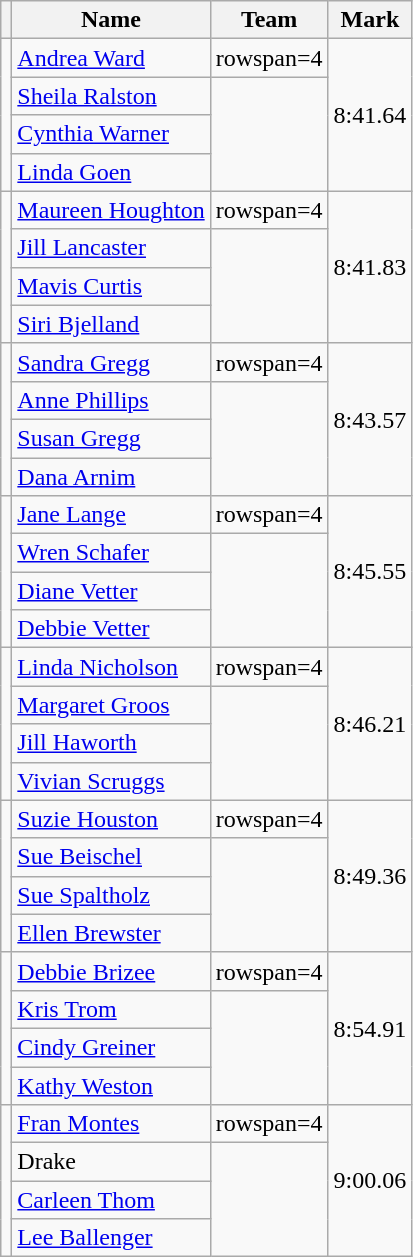<table class=wikitable>
<tr>
<th></th>
<th>Name</th>
<th>Team</th>
<th>Mark</th>
</tr>
<tr>
<td rowspan=4></td>
<td><a href='#'>Andrea Ward</a></td>
<td>rowspan=4 </td>
<td rowspan=4>8:41.64</td>
</tr>
<tr>
<td><a href='#'>Sheila Ralston</a></td>
</tr>
<tr>
<td><a href='#'>Cynthia Warner</a></td>
</tr>
<tr>
<td><a href='#'>Linda Goen</a></td>
</tr>
<tr>
<td rowspan=4></td>
<td><a href='#'>Maureen Houghton</a></td>
<td>rowspan=4 </td>
<td rowspan=4>8:41.83</td>
</tr>
<tr>
<td><a href='#'>Jill Lancaster</a></td>
</tr>
<tr>
<td><a href='#'>Mavis Curtis</a></td>
</tr>
<tr>
<td><a href='#'>Siri Bjelland</a></td>
</tr>
<tr>
<td rowspan=4></td>
<td><a href='#'>Sandra Gregg</a></td>
<td>rowspan=4 </td>
<td rowspan=4>8:43.57</td>
</tr>
<tr>
<td><a href='#'>Anne Phillips</a></td>
</tr>
<tr>
<td><a href='#'>Susan Gregg</a></td>
</tr>
<tr>
<td><a href='#'>Dana Arnim</a></td>
</tr>
<tr>
<td rowspan=4></td>
<td><a href='#'>Jane Lange</a></td>
<td>rowspan=4 </td>
<td rowspan=4>8:45.55</td>
</tr>
<tr>
<td><a href='#'>Wren Schafer</a></td>
</tr>
<tr>
<td><a href='#'>Diane Vetter</a></td>
</tr>
<tr>
<td><a href='#'>Debbie Vetter</a></td>
</tr>
<tr>
<td rowspan=4></td>
<td><a href='#'>Linda Nicholson</a></td>
<td>rowspan=4 </td>
<td rowspan=4>8:46.21</td>
</tr>
<tr>
<td><a href='#'>Margaret Groos</a></td>
</tr>
<tr>
<td><a href='#'>Jill Haworth</a></td>
</tr>
<tr>
<td><a href='#'>Vivian Scruggs</a></td>
</tr>
<tr>
<td rowspan=4></td>
<td><a href='#'>Suzie Houston</a></td>
<td>rowspan=4 </td>
<td rowspan=4>8:49.36</td>
</tr>
<tr>
<td><a href='#'>Sue Beischel</a></td>
</tr>
<tr>
<td><a href='#'>Sue Spaltholz</a></td>
</tr>
<tr>
<td><a href='#'>Ellen Brewster</a></td>
</tr>
<tr>
<td rowspan=4></td>
<td><a href='#'>Debbie Brizee</a></td>
<td>rowspan=4 </td>
<td rowspan=4>8:54.91</td>
</tr>
<tr>
<td><a href='#'>Kris Trom</a></td>
</tr>
<tr>
<td><a href='#'>Cindy Greiner</a></td>
</tr>
<tr>
<td><a href='#'>Kathy Weston</a></td>
</tr>
<tr>
<td rowspan=4></td>
<td><a href='#'>Fran Montes</a></td>
<td>rowspan=4 </td>
<td rowspan=4>9:00.06</td>
</tr>
<tr>
<td>Drake</td>
</tr>
<tr>
<td><a href='#'>Carleen Thom</a></td>
</tr>
<tr>
<td><a href='#'>Lee Ballenger</a></td>
</tr>
</table>
